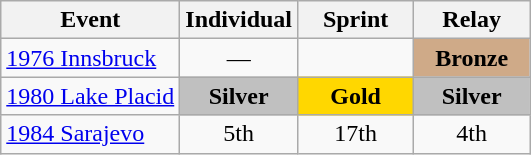<table class="wikitable" style="text-align: center;">
<tr ">
<th>Event</th>
<th style="width:70px;">Individual</th>
<th style="width:70px;">Sprint</th>
<th style="width:70px;">Relay</th>
</tr>
<tr>
<td align=left> <a href='#'>1976 Innsbruck</a></td>
<td>—</td>
<td></td>
<td style="background:#cfaa88;"><strong>Bronze</strong></td>
</tr>
<tr>
<td align=left> <a href='#'>1980 Lake Placid</a></td>
<td style="background:silver;"><strong>Silver</strong></td>
<td style="background:gold;"><strong>Gold</strong></td>
<td style="background:silver;"><strong>Silver</strong></td>
</tr>
<tr>
<td align=left> <a href='#'>1984 Sarajevo</a></td>
<td>5th</td>
<td>17th</td>
<td>4th</td>
</tr>
</table>
